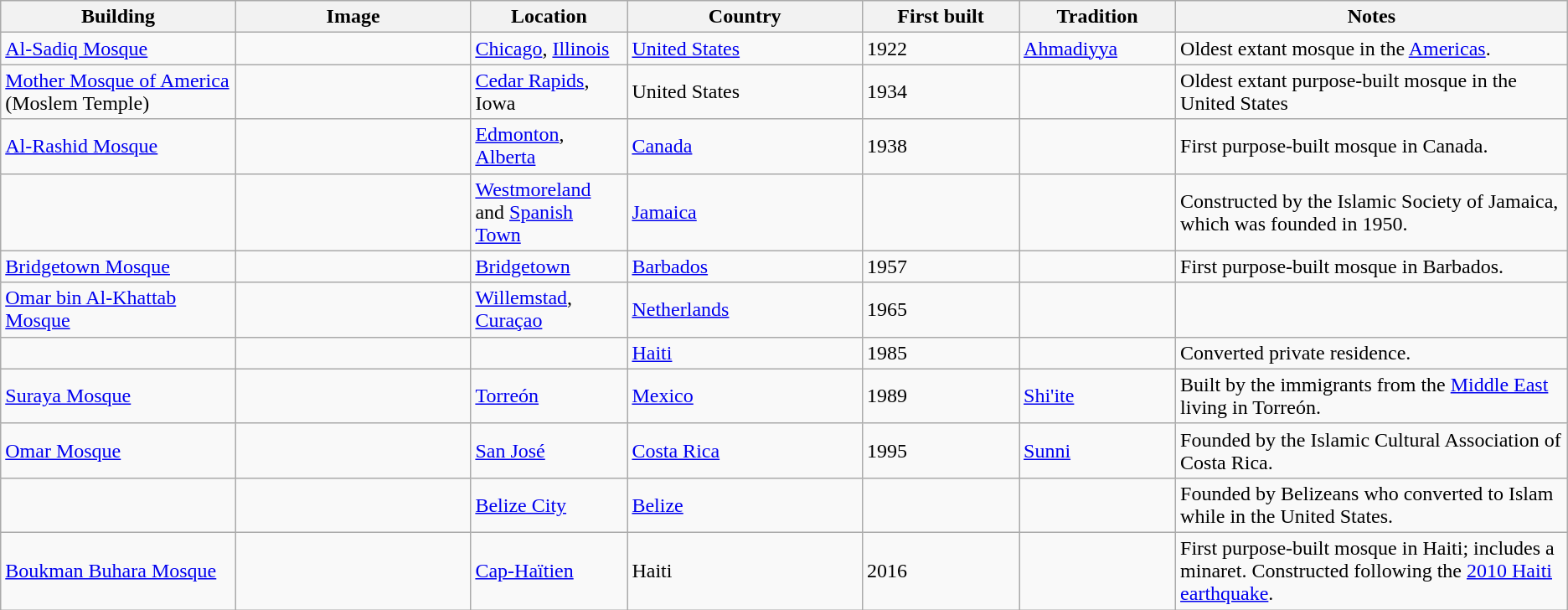<table class="wikitable sortable">
<tr>
<th style="width:15%">Building</th>
<th class="unsortable"; style="width:15%">Image</th>
<th style="width:10%">Location</th>
<th style="width:15%">Country</th>
<th style="width:10%">First built</th>
<th style="width:10%">Tradition</th>
<th class="unsortable"; style="width:25%">Notes</th>
</tr>
<tr>
<td><a href='#'>Al-Sadiq Mosque</a></td>
<td></td>
<td><a href='#'>Chicago</a>, <a href='#'>Illinois</a></td>
<td><a href='#'>United States</a></td>
<td>1922</td>
<td><a href='#'>Ahmadiyya</a></td>
<td>Oldest extant mosque in the <a href='#'>Americas</a>.</td>
</tr>
<tr>
<td><a href='#'>Mother Mosque of America</a><br>(Moslem Temple)</td>
<td></td>
<td><a href='#'>Cedar Rapids</a>, Iowa</td>
<td>United States</td>
<td>1934</td>
<td></td>
<td>Oldest extant purpose-built mosque in the United States</td>
</tr>
<tr>
<td><a href='#'>Al-Rashid Mosque</a></td>
<td></td>
<td><a href='#'>Edmonton</a>, <a href='#'>Alberta</a></td>
<td><a href='#'>Canada</a></td>
<td>1938</td>
<td></td>
<td>First purpose-built mosque in Canada.</td>
</tr>
<tr>
<td></td>
<td></td>
<td><a href='#'>Westmoreland</a> and <a href='#'>Spanish Town</a></td>
<td><a href='#'>Jamaica</a></td>
<td></td>
<td></td>
<td>Constructed by the Islamic Society of Jamaica, which was founded in 1950.</td>
</tr>
<tr>
<td><a href='#'>Bridgetown Mosque</a></td>
<td></td>
<td><a href='#'>Bridgetown</a></td>
<td><a href='#'>Barbados</a></td>
<td>1957</td>
<td></td>
<td>First purpose-built mosque in Barbados.</td>
</tr>
<tr>
<td><a href='#'>Omar bin Al-Khattab Mosque</a></td>
<td></td>
<td><a href='#'>Willemstad</a>, <a href='#'>Curaçao</a></td>
<td><a href='#'>Netherlands</a></td>
<td>1965</td>
<td></td>
<td></td>
</tr>
<tr>
<td></td>
<td></td>
<td></td>
<td><a href='#'>Haiti</a></td>
<td>1985</td>
<td></td>
<td>Converted private residence.</td>
</tr>
<tr>
<td><a href='#'>Suraya Mosque</a></td>
<td></td>
<td><a href='#'>Torreón</a></td>
<td><a href='#'>Mexico</a></td>
<td>1989</td>
<td><a href='#'>Shi'ite</a></td>
<td>Built by the immigrants from the <a href='#'>Middle East</a> living in Torreón.</td>
</tr>
<tr>
<td><a href='#'>Omar Mosque</a></td>
<td></td>
<td><a href='#'>San José</a></td>
<td><a href='#'>Costa Rica</a></td>
<td>1995</td>
<td><a href='#'>Sunni</a></td>
<td>Founded by the Islamic Cultural Association of Costa Rica.</td>
</tr>
<tr>
<td></td>
<td></td>
<td><a href='#'>Belize City</a></td>
<td><a href='#'>Belize</a></td>
<td></td>
<td></td>
<td>Founded by Belizeans who converted to Islam while in the United States.</td>
</tr>
<tr>
<td><a href='#'>Boukman Buhara Mosque</a></td>
<td></td>
<td><a href='#'>Cap-Haïtien</a></td>
<td>Haiti</td>
<td>2016</td>
<td></td>
<td>First purpose-built mosque in Haiti; includes a minaret. Constructed following the <a href='#'>2010 Haiti earthquake</a>.</td>
</tr>
</table>
